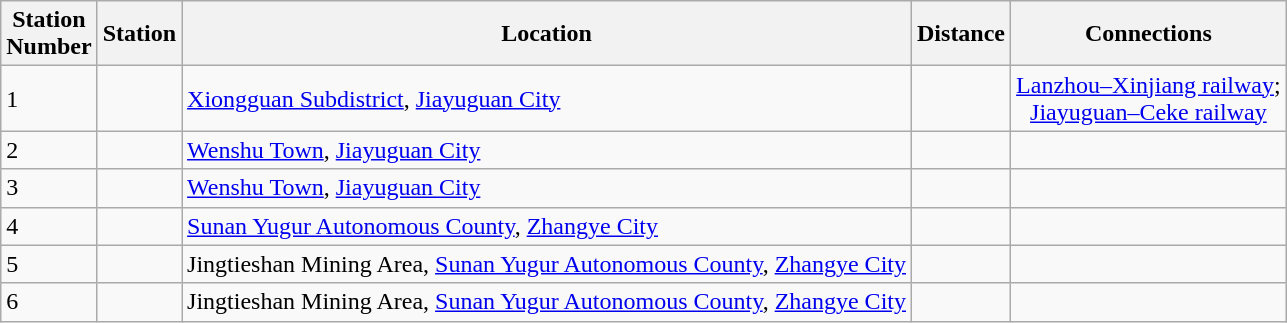<table class="wikitable sortable plainrowheaders">
<tr>
<th>Station<br>Number</th>
<th scope=col>Station</th>
<th>Location</th>
<th>Distance</th>
<th scope="col">Connections</th>
</tr>
<tr>
<td>1</td>
<td></td>
<td><a href='#'>Xiongguan Subdistrict</a>, <a href='#'>Jiayuguan City</a></td>
<td></td>
<td align="center"><a href='#'>Lanzhou–Xinjiang railway</a>;<br><a href='#'>Jiayuguan–Ceke railway</a></td>
</tr>
<tr>
<td>2</td>
<td></td>
<td><a href='#'>Wenshu Town</a>, <a href='#'>Jiayuguan City</a></td>
<td></td>
<td></td>
</tr>
<tr>
<td>3</td>
<td></td>
<td><a href='#'>Wenshu Town</a>, <a href='#'>Jiayuguan City</a></td>
<td></td>
<td></td>
</tr>
<tr>
<td>4</td>
<td></td>
<td><a href='#'>Sunan Yugur Autonomous County</a>, <a href='#'>Zhangye City</a></td>
<td></td>
<td></td>
</tr>
<tr>
<td>5</td>
<td></td>
<td>Jingtieshan Mining Area, <a href='#'>Sunan Yugur Autonomous County</a>, <a href='#'>Zhangye City</a></td>
<td></td>
<td></td>
</tr>
<tr>
<td>6</td>
<td></td>
<td>Jingtieshan Mining Area, <a href='#'>Sunan Yugur Autonomous County</a>, <a href='#'>Zhangye City</a></td>
<td></td>
<td></td>
</tr>
</table>
